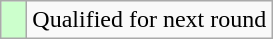<table class="wikitable">
<tr>
<td style="width:10px; background:#cfc"></td>
<td>Qualified for next round</td>
</tr>
</table>
